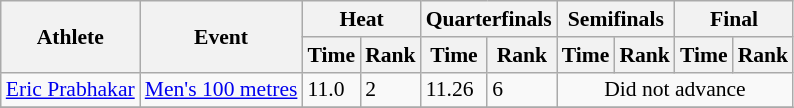<table class="wikitable"  style="font-size:90%">
<tr>
<th rowspan="2">Athlete</th>
<th rowspan="2">Event</th>
<th colspan="2">Heat</th>
<th colspan="2">Quarterfinals</th>
<th colspan="2">Semifinals</th>
<th colspan="2">Final</th>
</tr>
<tr>
<th>Time</th>
<th>Rank</th>
<th>Time</th>
<th>Rank</th>
<th>Time</th>
<th>Rank</th>
<th>Time</th>
<th>Rank</th>
</tr>
<tr>
<td><a href='#'>Eric Prabhakar</a></td>
<td><a href='#'>Men's 100 metres</a></td>
<td>11.0</td>
<td>2</td>
<td>11.26</td>
<td>6</td>
<td align=center colspan="4">Did not advance</td>
</tr>
<tr>
</tr>
</table>
